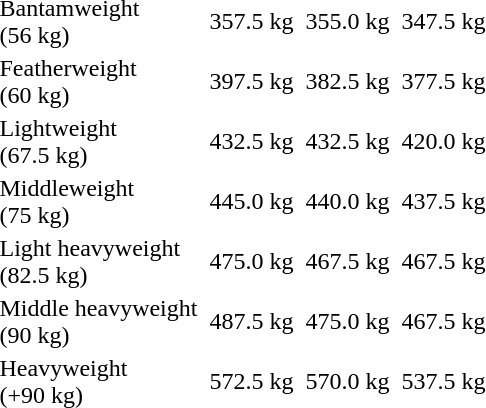<table>
<tr>
<td>Bantamweight<br>(56 kg)<br> </td>
<td></td>
<td>357.5 kg</td>
<td></td>
<td>355.0 kg</td>
<td></td>
<td>347.5 kg</td>
</tr>
<tr>
<td>Featherweight<br>(60 kg)<br></td>
<td></td>
<td>397.5 kg</td>
<td></td>
<td>382.5 kg</td>
<td></td>
<td>377.5 kg</td>
</tr>
<tr>
<td>Lightweight<br>(67.5 kg)<br> </td>
<td></td>
<td>432.5 kg</td>
<td></td>
<td>432.5 kg</td>
<td></td>
<td>420.0 kg</td>
</tr>
<tr>
<td>Middleweight<br>(75 kg)<br> </td>
<td></td>
<td>445.0 kg</td>
<td></td>
<td>440.0 kg</td>
<td></td>
<td>437.5 kg</td>
</tr>
<tr>
<td>Light heavyweight<br>(82.5 kg)<br> </td>
<td></td>
<td>475.0 kg</td>
<td></td>
<td>467.5 kg</td>
<td></td>
<td>467.5 kg</td>
</tr>
<tr>
<td>Middle heavyweight<br>(90 kg)<br></td>
<td></td>
<td>487.5 kg</td>
<td></td>
<td>475.0 kg</td>
<td></td>
<td>467.5 kg</td>
</tr>
<tr>
<td>Heavyweight<br>(+90 kg)<br> </td>
<td></td>
<td>572.5 kg</td>
<td></td>
<td>570.0 kg</td>
<td></td>
<td>537.5 kg</td>
</tr>
</table>
